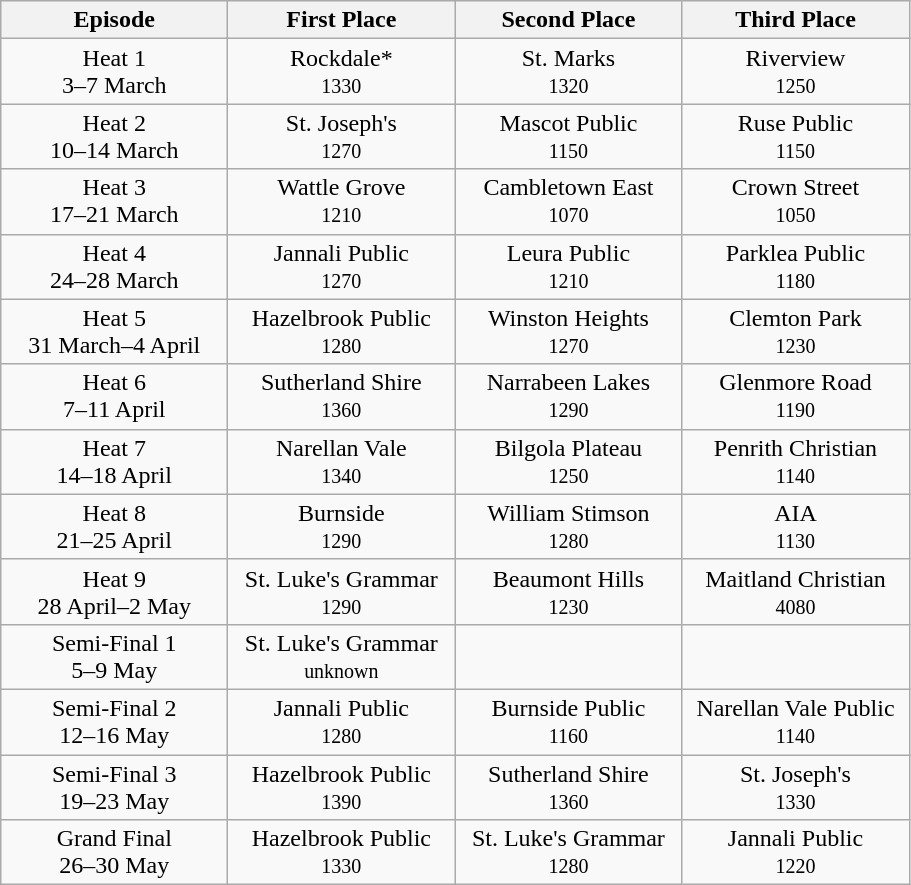<table class="wikitable">
<tr>
<th width=144>Episode</th>
<th width=144>First Place</th>
<th width=144>Second Place</th>
<th width=144>Third Place</th>
</tr>
<tr>
<td align=center>Heat 1<br>3–7 March</td>
<td align=center>Rockdale*<br><small>1330</small></td>
<td align=center>St. Marks<br><small>1320</small></td>
<td align=center>Riverview<br><small>1250</small></td>
</tr>
<tr>
<td align=center>Heat 2<br>10–14 March</td>
<td align=center>St. Joseph's<br><small>1270</small></td>
<td align=center>Mascot Public<br><small>1150</small></td>
<td align=center>Ruse Public<br><small>1150</small></td>
</tr>
<tr>
<td align=center>Heat 3<br>17–21 March</td>
<td align=center>Wattle Grove<br><small>1210</small></td>
<td align=center>Cambletown East<br><small>1070</small></td>
<td align=center>Crown Street<br><small>1050</small></td>
</tr>
<tr>
<td align=center>Heat 4<br>24–28 March</td>
<td align=center>Jannali Public<br><small>1270</small></td>
<td align=center>Leura Public<br><small>1210</small></td>
<td align=center>Parklea Public<br><small>1180</small></td>
</tr>
<tr>
<td align=center>Heat 5<br>31 March–4 April</td>
<td align=center>Hazelbrook Public<br><small>1280</small></td>
<td align=center>Winston Heights<br><small>1270</small></td>
<td align=center>Clemton Park<br><small>1230</small></td>
</tr>
<tr>
<td align=center>Heat 6<br>7–11 April</td>
<td align=center>Sutherland Shire<br><small>1360</small></td>
<td align=center>Narrabeen Lakes<br><small>1290</small></td>
<td align=center>Glenmore Road<br><small>1190</small></td>
</tr>
<tr>
<td align=center>Heat 7<br>14–18 April</td>
<td align=center>Narellan Vale<br><small>1340</small></td>
<td align=center>Bilgola Plateau<br><small>1250</small></td>
<td align=center>Penrith Christian<br><small>1140</small></td>
</tr>
<tr>
<td align=center>Heat 8<br>21–25 April</td>
<td align=center>Burnside<br><small>1290</small></td>
<td align=center>William Stimson<br><small>1280</small></td>
<td align=center>AIA<br><small>1130</small></td>
</tr>
<tr>
<td align=center>Heat 9<br>28 April–2 May</td>
<td align=center>St. Luke's Grammar<br><small>1290</small></td>
<td align=center>Beaumont Hills<br><small>1230</small></td>
<td align=center>Maitland Christian<br><small>4080</small></td>
</tr>
<tr>
<td align=center>Semi-Final 1<br>5–9 May</td>
<td align=center>St. Luke's Grammar<br><small>unknown</small></td>
<td></td>
<td></td>
</tr>
<tr>
<td align=center>Semi-Final 2<br>12–16 May</td>
<td align=center>Jannali Public<br><small>1280</small></td>
<td align=center>Burnside Public<br><small>1160</small></td>
<td align=center>Narellan Vale Public<br><small>1140</small></td>
</tr>
<tr>
<td align=center>Semi-Final 3<br>19–23 May</td>
<td align=center>Hazelbrook Public<br><small>1390</small></td>
<td align=center>Sutherland Shire<br><small>1360</small></td>
<td align=center>St. Joseph's<br><small>1330</small></td>
</tr>
<tr>
<td align=center>Grand Final<br>26–30 May</td>
<td align=center>Hazelbrook Public<br><small>1330</small></td>
<td align=center>St. Luke's Grammar<br><small>1280</small></td>
<td align=center>Jannali Public<br><small>1220</small></td>
</tr>
</table>
